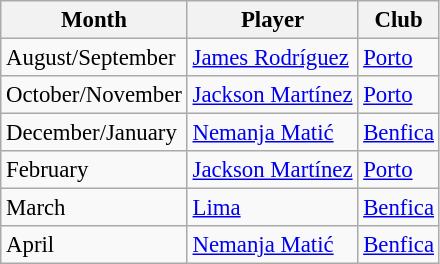<table class="wikitable" style="font-size:95%">
<tr>
<th>Month</th>
<th>Player</th>
<th>Club</th>
</tr>
<tr>
<td>August/September</td>
<td> <a href='#'>James Rodríguez</a></td>
<td><a href='#'>Porto</a></td>
</tr>
<tr>
<td>October/November</td>
<td> <a href='#'>Jackson Martínez</a></td>
<td><a href='#'>Porto</a></td>
</tr>
<tr>
<td>December/January</td>
<td> <a href='#'>Nemanja Matić</a></td>
<td><a href='#'>Benfica</a></td>
</tr>
<tr>
<td>February</td>
<td> <a href='#'>Jackson Martínez</a></td>
<td><a href='#'>Porto</a></td>
</tr>
<tr>
<td>March</td>
<td> <a href='#'>Lima</a></td>
<td><a href='#'>Benfica</a></td>
</tr>
<tr>
<td>April</td>
<td> <a href='#'>Nemanja Matić</a></td>
<td><a href='#'>Benfica</a></td>
</tr>
</table>
